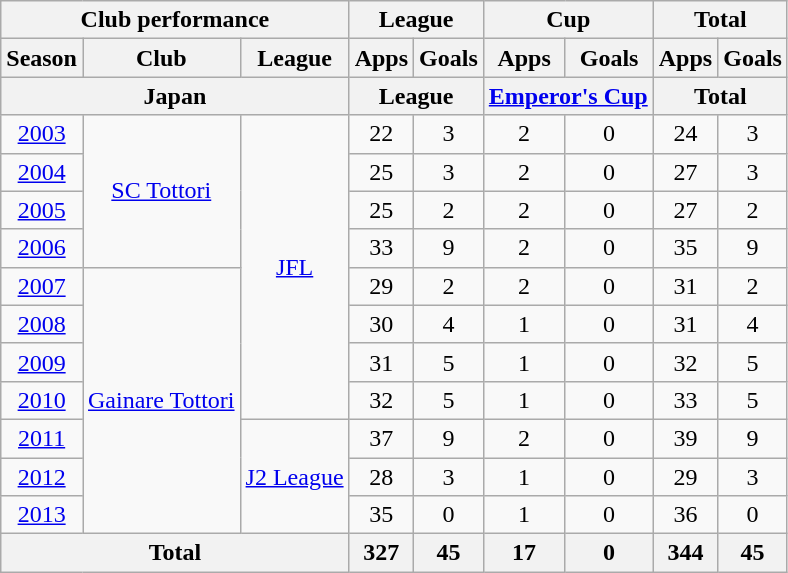<table class="wikitable" style="text-align:center;">
<tr>
<th colspan=3>Club performance</th>
<th colspan=2>League</th>
<th colspan=2>Cup</th>
<th colspan=2>Total</th>
</tr>
<tr>
<th>Season</th>
<th>Club</th>
<th>League</th>
<th>Apps</th>
<th>Goals</th>
<th>Apps</th>
<th>Goals</th>
<th>Apps</th>
<th>Goals</th>
</tr>
<tr>
<th colspan=3>Japan</th>
<th colspan=2>League</th>
<th colspan=2><a href='#'>Emperor's Cup</a></th>
<th colspan=2>Total</th>
</tr>
<tr>
<td><a href='#'>2003</a></td>
<td rowspan="4"><a href='#'>SC Tottori</a></td>
<td rowspan="8"><a href='#'>JFL</a></td>
<td>22</td>
<td>3</td>
<td>2</td>
<td>0</td>
<td>24</td>
<td>3</td>
</tr>
<tr>
<td><a href='#'>2004</a></td>
<td>25</td>
<td>3</td>
<td>2</td>
<td>0</td>
<td>27</td>
<td>3</td>
</tr>
<tr>
<td><a href='#'>2005</a></td>
<td>25</td>
<td>2</td>
<td>2</td>
<td>0</td>
<td>27</td>
<td>2</td>
</tr>
<tr>
<td><a href='#'>2006</a></td>
<td>33</td>
<td>9</td>
<td>2</td>
<td>0</td>
<td>35</td>
<td>9</td>
</tr>
<tr>
<td><a href='#'>2007</a></td>
<td rowspan="7"><a href='#'>Gainare Tottori</a></td>
<td>29</td>
<td>2</td>
<td>2</td>
<td>0</td>
<td>31</td>
<td>2</td>
</tr>
<tr>
<td><a href='#'>2008</a></td>
<td>30</td>
<td>4</td>
<td>1</td>
<td>0</td>
<td>31</td>
<td>4</td>
</tr>
<tr>
<td><a href='#'>2009</a></td>
<td>31</td>
<td>5</td>
<td>1</td>
<td>0</td>
<td>32</td>
<td>5</td>
</tr>
<tr>
<td><a href='#'>2010</a></td>
<td>32</td>
<td>5</td>
<td>1</td>
<td>0</td>
<td>33</td>
<td>5</td>
</tr>
<tr>
<td><a href='#'>2011</a></td>
<td rowspan="3"><a href='#'>J2 League</a></td>
<td>37</td>
<td>9</td>
<td>2</td>
<td>0</td>
<td>39</td>
<td>9</td>
</tr>
<tr>
<td><a href='#'>2012</a></td>
<td>28</td>
<td>3</td>
<td>1</td>
<td>0</td>
<td>29</td>
<td>3</td>
</tr>
<tr>
<td><a href='#'>2013</a></td>
<td>35</td>
<td>0</td>
<td>1</td>
<td>0</td>
<td>36</td>
<td>0</td>
</tr>
<tr>
<th colspan=3>Total</th>
<th>327</th>
<th>45</th>
<th>17</th>
<th>0</th>
<th>344</th>
<th>45</th>
</tr>
</table>
